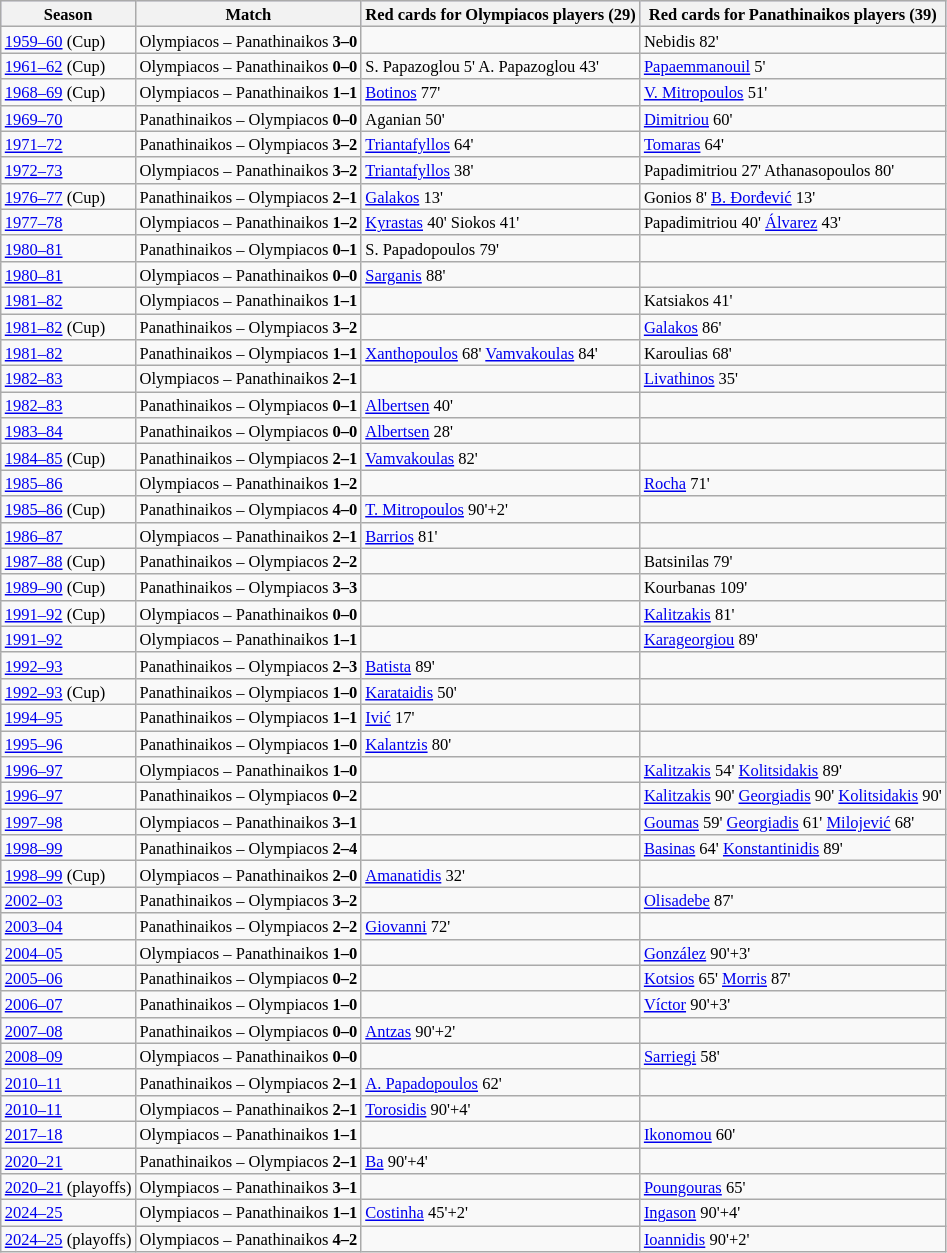<table class="wikitable" style="text-align: left; font-size: 11px">
<tr bgcolor="#ccccff">
<th>Season</th>
<th>Match</th>
<th>Red cards for Olympiacos players (29)</th>
<th>Red cards for Panathinaikos players (39)</th>
</tr>
<tr>
<td><a href='#'>1959–60</a> (Cup)</td>
<td>Olympiacos – Panathinaikos <strong>3–0</strong></td>
<td></td>
<td> Nebidis 82'</td>
</tr>
<tr>
<td><a href='#'>1961–62</a> (Cup)</td>
<td>Olympiacos – Panathinaikos <strong>0–0</strong></td>
<td> S. Papazoglou 5'  A. Papazoglou 43'</td>
<td> <a href='#'>Papaemmanouil</a> 5'</td>
</tr>
<tr>
<td><a href='#'>1968–69</a> (Cup)</td>
<td>Olympiacos – Panathinaikos <strong>1–1</strong></td>
<td> <a href='#'>Botinos</a> 77'</td>
<td> <a href='#'>V. Mitropoulos</a> 51'</td>
</tr>
<tr>
<td><a href='#'>1969–70</a></td>
<td>Panathinaikos – Olympiacos <strong>0–0</strong></td>
<td> Aganian 50'</td>
<td> <a href='#'>Dimitriou</a> 60'</td>
</tr>
<tr>
<td><a href='#'>1971–72</a></td>
<td>Panathinaikos – Olympiacos <strong>3–2</strong></td>
<td> <a href='#'>Triantafyllos</a> 64'</td>
<td> <a href='#'>Tomaras</a> 64'</td>
</tr>
<tr>
<td><a href='#'>1972–73</a></td>
<td>Olympiacos – Panathinaikos <strong>3–2</strong></td>
<td> <a href='#'>Triantafyllos</a> 38'</td>
<td> Papadimitriou 27'  Athanasopoulos 80'</td>
</tr>
<tr>
<td><a href='#'>1976–77</a> (Cup)</td>
<td>Panathinaikos – Olympiacos <strong>2–1</strong></td>
<td> <a href='#'>Galakos</a> 13'</td>
<td> Gonios 8'  <a href='#'>B. Đorđević</a> 13'</td>
</tr>
<tr>
<td><a href='#'>1977–78</a></td>
<td>Olympiacos – Panathinaikos <strong>1–2</strong></td>
<td> <a href='#'>Kyrastas</a> 40'  Siokos 41'</td>
<td> Papadimitriou 40'  <a href='#'>Álvarez</a> 43'</td>
</tr>
<tr>
<td><a href='#'>1980–81</a></td>
<td>Panathinaikos – Olympiacos <strong>0–1</strong></td>
<td> S. Papadopoulos 79'</td>
<td></td>
</tr>
<tr>
<td><a href='#'>1980–81</a></td>
<td>Olympiacos – Panathinaikos <strong>0–0</strong></td>
<td> <a href='#'>Sarganis</a> 88'</td>
<td></td>
</tr>
<tr>
<td><a href='#'>1981–82</a></td>
<td>Olympiacos – Panathinaikos <strong>1–1</strong></td>
<td></td>
<td> Katsiakos 41'</td>
</tr>
<tr>
<td><a href='#'>1981–82</a> (Cup)</td>
<td>Panathinaikos – Olympiacos <strong>3–2</strong></td>
<td></td>
<td> <a href='#'>Galakos</a> 86'</td>
</tr>
<tr>
<td><a href='#'>1981–82</a></td>
<td>Panathinaikos – Olympiacos <strong>1–1</strong></td>
<td> <a href='#'>Xanthopoulos</a> 68'  <a href='#'>Vamvakoulas</a> 84'</td>
<td> Karoulias 68'</td>
</tr>
<tr>
<td><a href='#'>1982–83</a></td>
<td>Olympiacos – Panathinaikos <strong>2–1</strong></td>
<td></td>
<td> <a href='#'>Livathinos</a> 35'</td>
</tr>
<tr>
<td><a href='#'>1982–83</a></td>
<td>Panathinaikos – Olympiacos <strong>0–1</strong></td>
<td> <a href='#'>Albertsen</a> 40'</td>
<td></td>
</tr>
<tr>
<td><a href='#'>1983–84</a></td>
<td>Panathinaikos – Olympiacos <strong>0–0</strong></td>
<td> <a href='#'>Albertsen</a> 28'</td>
<td></td>
</tr>
<tr>
<td><a href='#'>1984–85</a> (Cup)</td>
<td>Panathinaikos – Olympiacos <strong>2–1</strong></td>
<td> <a href='#'>Vamvakoulas</a> 82'</td>
<td></td>
</tr>
<tr>
<td><a href='#'>1985–86</a></td>
<td>Olympiacos – Panathinaikos <strong>1–2</strong></td>
<td></td>
<td> <a href='#'>Rocha</a> 71'</td>
</tr>
<tr>
<td><a href='#'>1985–86</a> (Cup)</td>
<td>Panathinaikos – Olympiacos <strong>4–0</strong></td>
<td> <a href='#'>T. Mitropoulos</a> 90'+2'</td>
<td></td>
</tr>
<tr>
<td><a href='#'>1986–87</a></td>
<td>Olympiacos – Panathinaikos <strong>2–1</strong></td>
<td> <a href='#'>Barrios</a> 81'</td>
<td></td>
</tr>
<tr>
<td><a href='#'>1987–88</a> (Cup)</td>
<td>Panathinaikos – Olympiacos <strong>2–2</strong></td>
<td></td>
<td> Batsinilas 79'</td>
</tr>
<tr>
<td><a href='#'>1989–90</a> (Cup)</td>
<td>Panathinaikos – Olympiacos <strong>3–3</strong></td>
<td></td>
<td> Kourbanas 109'</td>
</tr>
<tr>
<td><a href='#'>1991–92</a> (Cup)</td>
<td>Olympiacos – Panathinaikos <strong>0–0</strong></td>
<td></td>
<td> <a href='#'>Kalitzakis</a> 81'</td>
</tr>
<tr>
<td><a href='#'>1991–92</a></td>
<td>Olympiacos – Panathinaikos <strong>1–1</strong></td>
<td></td>
<td> <a href='#'>Karageorgiou</a> 89'</td>
</tr>
<tr>
<td><a href='#'>1992–93</a></td>
<td>Panathinaikos – Olympiacos <strong>2–3</strong></td>
<td> <a href='#'>Batista</a> 89'</td>
<td></td>
</tr>
<tr>
<td><a href='#'>1992–93</a> (Cup)</td>
<td>Panathinaikos – Olympiacos <strong>1–0</strong></td>
<td> <a href='#'>Karataidis</a> 50'</td>
<td></td>
</tr>
<tr>
<td><a href='#'>1994–95</a></td>
<td>Panathinaikos – Olympiacos <strong>1–1</strong></td>
<td> <a href='#'>Ivić</a> 17'</td>
<td></td>
</tr>
<tr>
<td><a href='#'>1995–96</a></td>
<td>Panathinaikos – Olympiacos <strong>1–0</strong></td>
<td> <a href='#'>Kalantzis</a> 80'</td>
<td></td>
</tr>
<tr>
<td><a href='#'>1996–97</a></td>
<td>Olympiacos – Panathinaikos <strong>1–0</strong></td>
<td></td>
<td> <a href='#'>Kalitzakis</a> 54'  <a href='#'>Kolitsidakis</a> 89'</td>
</tr>
<tr>
<td><a href='#'>1996–97</a></td>
<td>Panathinaikos – Olympiacos <strong>0–2</strong></td>
<td></td>
<td> <a href='#'>Kalitzakis</a> 90'  <a href='#'>Georgiadis</a> 90'  <a href='#'>Kolitsidakis</a> 90'</td>
</tr>
<tr>
<td><a href='#'>1997–98</a></td>
<td>Olympiacos – Panathinaikos <strong>3–1</strong></td>
<td></td>
<td> <a href='#'>Goumas</a> 59'  <a href='#'>Georgiadis</a> 61'  <a href='#'>Milojević</a> 68'</td>
</tr>
<tr>
<td><a href='#'>1998–99</a></td>
<td>Panathinaikos – Olympiacos <strong>2–4</strong></td>
<td></td>
<td> <a href='#'>Basinas</a> 64'  <a href='#'>Konstantinidis</a> 89'</td>
</tr>
<tr>
<td><a href='#'>1998–99</a> (Cup)</td>
<td>Olympiacos – Panathinaikos <strong>2–0</strong></td>
<td> <a href='#'>Amanatidis</a> 32'</td>
<td></td>
</tr>
<tr>
<td><a href='#'>2002–03</a></td>
<td>Panathinaikos – Olympiacos <strong>3–2</strong></td>
<td></td>
<td> <a href='#'>Olisadebe</a> 87'</td>
</tr>
<tr>
<td><a href='#'>2003–04</a></td>
<td>Panathinaikos – Olympiacos <strong>2–2</strong></td>
<td> <a href='#'>Giovanni</a> 72'</td>
<td></td>
</tr>
<tr>
<td><a href='#'>2004–05</a></td>
<td>Olympiacos – Panathinaikos <strong>1–0</strong></td>
<td></td>
<td> <a href='#'>González</a> 90'+3'</td>
</tr>
<tr>
<td><a href='#'>2005–06</a></td>
<td>Panathinaikos – Olympiacos <strong>0–2</strong></td>
<td></td>
<td> <a href='#'>Kotsios</a> 65'  <a href='#'>Morris</a> 87'</td>
</tr>
<tr>
<td><a href='#'>2006–07</a></td>
<td>Panathinaikos – Olympiacos <strong>1–0</strong></td>
<td></td>
<td> <a href='#'>Víctor</a> 90'+3'</td>
</tr>
<tr>
<td><a href='#'>2007–08</a></td>
<td>Panathinaikos – Olympiacos <strong>0–0</strong></td>
<td> <a href='#'>Antzas</a> 90'+2'</td>
<td></td>
</tr>
<tr>
<td><a href='#'>2008–09</a></td>
<td>Olympiacos – Panathinaikos <strong>0–0</strong></td>
<td></td>
<td> <a href='#'>Sarriegi</a> 58'</td>
</tr>
<tr>
<td><a href='#'>2010–11</a></td>
<td>Panathinaikos – Olympiacos <strong>2–1</strong></td>
<td> <a href='#'>A. Papadopoulos</a> 62'</td>
<td></td>
</tr>
<tr>
<td><a href='#'>2010–11</a></td>
<td>Olympiacos – Panathinaikos <strong>2–1</strong></td>
<td> <a href='#'>Torosidis</a> 90'+4'</td>
<td></td>
</tr>
<tr>
<td><a href='#'>2017–18</a></td>
<td>Olympiacos – Panathinaikos <strong>1–1</strong></td>
<td></td>
<td> <a href='#'>Ikonomou</a> 60'</td>
</tr>
<tr>
<td><a href='#'>2020–21</a></td>
<td>Panathinaikos – Olympiacos <strong>2–1</strong></td>
<td> <a href='#'>Ba</a> 90'+4'</td>
<td></td>
</tr>
<tr>
<td><a href='#'>2020–21</a> (playoffs)</td>
<td>Olympiacos – Panathinaikos <strong>3–1</strong></td>
<td></td>
<td> <a href='#'>Poungouras</a> 65'</td>
</tr>
<tr>
<td><a href='#'>2024–25</a></td>
<td>Olympiacos – Panathinaikos <strong>1–1</strong></td>
<td> <a href='#'>Costinha</a> 45'+2'</td>
<td> <a href='#'>Ingason</a> 90'+4'</td>
</tr>
<tr>
<td><a href='#'>2024–25</a> (playoffs)</td>
<td>Olympiacos – Panathinaikos <strong>4–2</strong></td>
<td></td>
<td> <a href='#'>Ioannidis</a> 90'+2'</td>
</tr>
</table>
